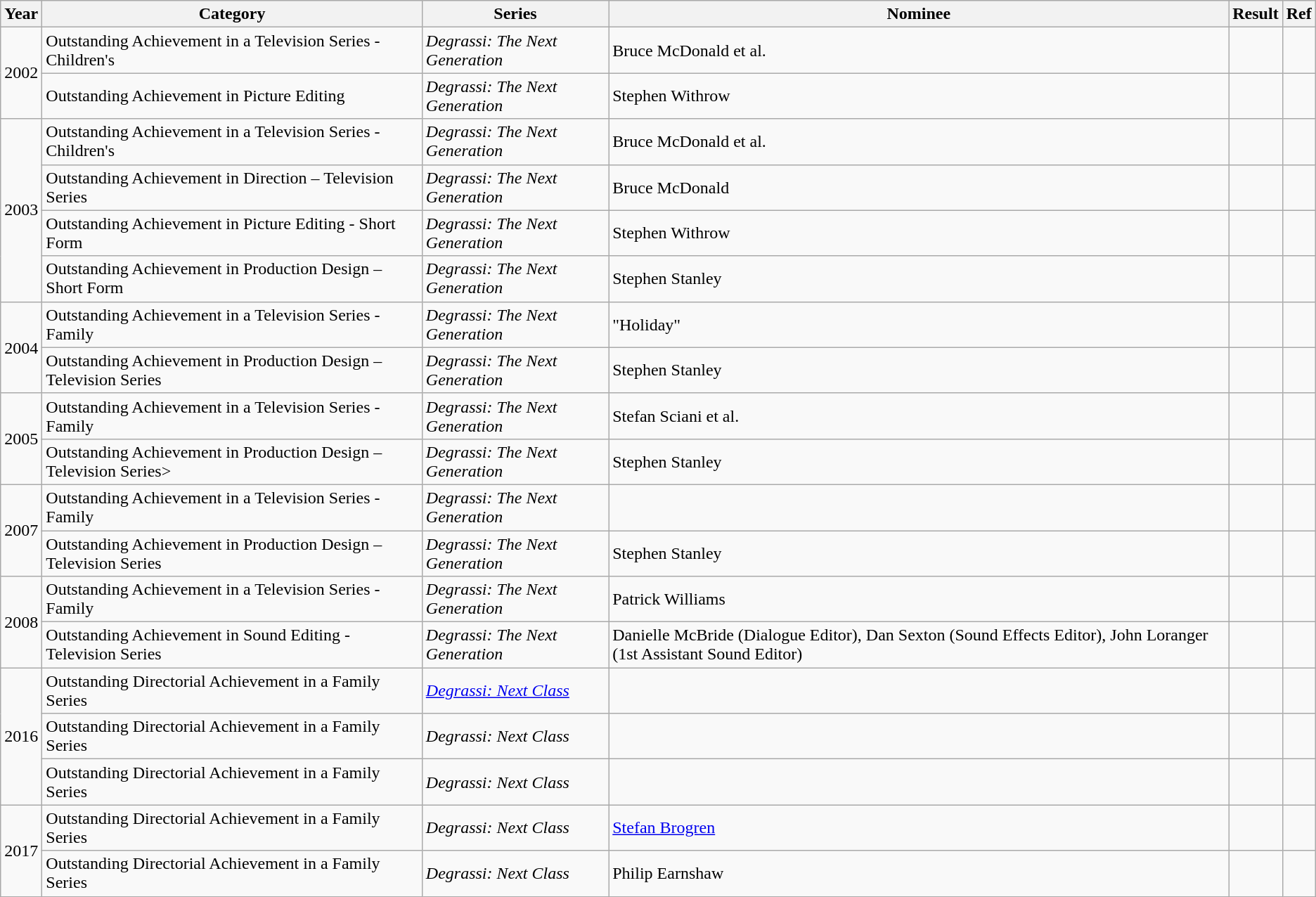<table class="wikitable">
<tr>
<th>Year</th>
<th>Category</th>
<th>Series</th>
<th>Nominee</th>
<th>Result</th>
<th>Ref</th>
</tr>
<tr>
<td rowspan=2>2002</td>
<td>Outstanding Achievement in a Television Series - Children's</td>
<td><em>Degrassi: The Next Generation</em></td>
<td>Bruce McDonald et al.<br></td>
<td></td>
<td></td>
</tr>
<tr>
<td>Outstanding Achievement in Picture Editing</td>
<td><em>Degrassi: The Next Generation</em></td>
<td>Stephen Withrow<br></td>
<td></td>
<td></td>
</tr>
<tr>
<td rowspan=4>2003</td>
<td>Outstanding Achievement in a Television Series - Children's</td>
<td><em>Degrassi: The Next Generation</em></td>
<td>Bruce McDonald et al.<br></td>
<td></td>
<td></td>
</tr>
<tr>
<td>Outstanding Achievement in Direction – Television Series</td>
<td><em>Degrassi: The Next Generation</em></td>
<td>Bruce McDonald<br></td>
<td></td>
<td></td>
</tr>
<tr>
<td>Outstanding Achievement in Picture Editing - Short Form</td>
<td><em>Degrassi: The Next Generation</em></td>
<td>Stephen Withrow<br> </td>
<td></td>
<td></td>
</tr>
<tr>
<td>Outstanding Achievement in Production Design – Short Form</td>
<td><em>Degrassi: The Next Generation</em></td>
<td>Stephen Stanley<br></td>
<td></td>
<td></td>
</tr>
<tr>
<td rowspan=2>2004</td>
<td>Outstanding Achievement in a Television Series - Family</td>
<td><em>Degrassi: The Next Generation</em></td>
<td>"Holiday"</td>
<td></td>
<td></td>
</tr>
<tr>
<td>Outstanding Achievement in Production Design – Television Series</td>
<td><em>Degrassi: The Next Generation</em></td>
<td>Stephen Stanley<br></td>
<td></td>
<td></td>
</tr>
<tr>
<td rowspan=2>2005</td>
<td>Outstanding Achievement in a Television Series - Family</td>
<td><em>Degrassi: The Next Generation</em></td>
<td>Stefan Sciani et al.<br></td>
<td></td>
<td></td>
</tr>
<tr>
<td>Outstanding Achievement in Production Design – Television Series></td>
<td><em>Degrassi: The Next Generation</em></td>
<td>Stephen Stanley<br></td>
<td></td>
<td></td>
</tr>
<tr>
<td rowspan=2>2007</td>
<td>Outstanding Achievement in a Television Series - Family</td>
<td><em>Degrassi: The Next Generation</em></td>
<td></td>
<td></td>
<td></td>
</tr>
<tr>
<td>Outstanding Achievement in Production Design – Television Series</td>
<td><em>Degrassi: The Next Generation</em></td>
<td>Stephen Stanley<br></td>
<td></td>
<td></td>
</tr>
<tr>
<td rowspan=2>2008</td>
<td>Outstanding Achievement in a Television Series - Family</td>
<td><em>Degrassi: The Next Generation</em></td>
<td>Patrick Williams<br></td>
<td></td>
<td></td>
</tr>
<tr>
<td>Outstanding Achievement in Sound Editing - Television Series</td>
<td><em>Degrassi: The Next Generation</em></td>
<td>Danielle McBride (Dialogue Editor), Dan Sexton (Sound Effects Editor), John Loranger (1st Assistant Sound Editor)<br></td>
<td></td>
<td></td>
</tr>
<tr>
<td rowspan=3>2016</td>
<td>Outstanding Directorial Achievement in a Family Series</td>
<td><em><a href='#'>Degrassi: Next Class</a></em></td>
<td></td>
<td></td>
<td></td>
</tr>
<tr>
<td>Outstanding Directorial Achievement in a Family Series</td>
<td><em>Degrassi: Next Class</em></td>
<td></td>
<td></td>
<td></td>
</tr>
<tr>
<td>Outstanding Directorial Achievement in a Family Series</td>
<td><em>Degrassi: Next Class</em></td>
<td></td>
<td></td>
<td></td>
</tr>
<tr>
<td rowspan=2>2017</td>
<td>Outstanding Directorial Achievement in a Family Series</td>
<td><em>Degrassi: Next Class</em></td>
<td><a href='#'>Stefan Brogren</a> </td>
<td></td>
<td></td>
</tr>
<tr>
<td>Outstanding Directorial Achievement in a Family Series</td>
<td><em>Degrassi: Next Class</em></td>
<td>Philip Earnshaw </td>
<td></td>
<td></td>
</tr>
</table>
